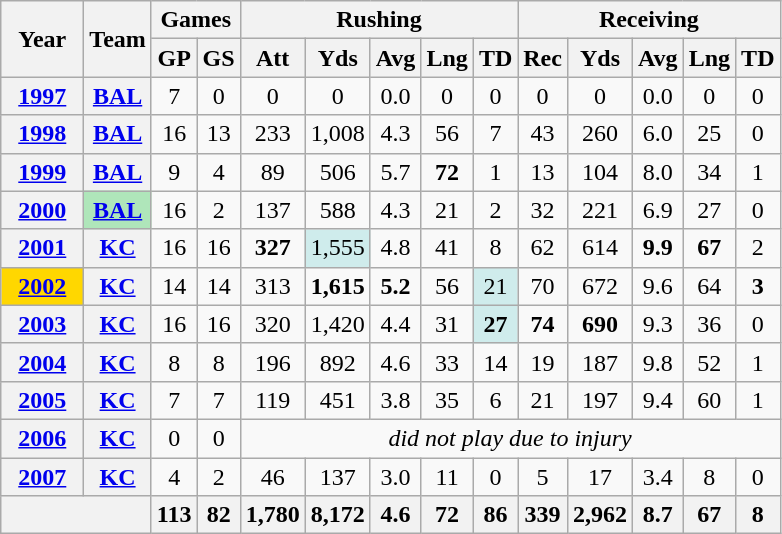<table class="wikitable" style="text-align:center;">
<tr>
<th rowspan="2">Year</th>
<th rowspan="2">Team</th>
<th colspan="2">Games</th>
<th colspan="5">Rushing</th>
<th colspan="5">Receiving</th>
</tr>
<tr>
<th>GP</th>
<th>GS</th>
<th>Att</th>
<th>Yds</th>
<th>Avg</th>
<th>Lng</th>
<th>TD</th>
<th>Rec</th>
<th>Yds</th>
<th>Avg</th>
<th>Lng</th>
<th>TD</th>
</tr>
<tr>
<th><a href='#'>1997</a></th>
<th><a href='#'>BAL</a></th>
<td>7</td>
<td>0</td>
<td>0</td>
<td>0</td>
<td>0.0</td>
<td>0</td>
<td>0</td>
<td>0</td>
<td>0</td>
<td>0.0</td>
<td>0</td>
<td>0</td>
</tr>
<tr>
<th><a href='#'>1998</a></th>
<th><a href='#'>BAL</a></th>
<td>16</td>
<td>13</td>
<td>233</td>
<td>1,008</td>
<td>4.3</td>
<td>56</td>
<td>7</td>
<td>43</td>
<td>260</td>
<td>6.0</td>
<td>25</td>
<td>0</td>
</tr>
<tr>
<th><a href='#'>1999</a></th>
<th><a href='#'>BAL</a></th>
<td>9</td>
<td>4</td>
<td>89</td>
<td>506</td>
<td>5.7</td>
<td><strong>72</strong></td>
<td>1</td>
<td>13</td>
<td>104</td>
<td>8.0</td>
<td>34</td>
<td>1</td>
</tr>
<tr>
<th><a href='#'>2000</a></th>
<th style="background:#afe6ba;"><a href='#'>BAL</a></th>
<td>16</td>
<td>2</td>
<td>137</td>
<td>588</td>
<td>4.3</td>
<td>21</td>
<td>2</td>
<td>32</td>
<td>221</td>
<td>6.9</td>
<td>27</td>
<td>0</td>
</tr>
<tr>
<th><a href='#'>2001</a></th>
<th><a href='#'>KC</a></th>
<td>16</td>
<td>16</td>
<td><strong>327</strong></td>
<td style="background:#cfecec;">1,555</td>
<td>4.8</td>
<td>41</td>
<td>8</td>
<td>62</td>
<td>614</td>
<td><strong>9.9</strong></td>
<td><strong>67</strong></td>
<td>2</td>
</tr>
<tr>
<th style="background:#ffd700; width:3em;"><a href='#'>2002</a></th>
<th><a href='#'>KC</a></th>
<td>14</td>
<td>14</td>
<td>313</td>
<td><strong>1,615</strong></td>
<td><strong>5.2</strong></td>
<td>56</td>
<td style="background:#cfecec;">21</td>
<td>70</td>
<td>672</td>
<td>9.6</td>
<td>64</td>
<td><strong>3</strong></td>
</tr>
<tr>
<th><a href='#'>2003</a></th>
<th><a href='#'>KC</a></th>
<td>16</td>
<td>16</td>
<td>320</td>
<td>1,420</td>
<td>4.4</td>
<td>31</td>
<td style="background:#cfecec;"><strong>27</strong></td>
<td><strong>74</strong></td>
<td><strong>690</strong></td>
<td>9.3</td>
<td>36</td>
<td>0</td>
</tr>
<tr>
<th><a href='#'>2004</a></th>
<th><a href='#'>KC</a></th>
<td>8</td>
<td>8</td>
<td>196</td>
<td>892</td>
<td>4.6</td>
<td>33</td>
<td>14</td>
<td>19</td>
<td>187</td>
<td>9.8</td>
<td>52</td>
<td>1</td>
</tr>
<tr>
<th><a href='#'>2005</a></th>
<th><a href='#'>KC</a></th>
<td>7</td>
<td>7</td>
<td>119</td>
<td>451</td>
<td>3.8</td>
<td>35</td>
<td>6</td>
<td>21</td>
<td>197</td>
<td>9.4</td>
<td>60</td>
<td>1</td>
</tr>
<tr>
<th><a href='#'>2006</a></th>
<th><a href='#'>KC</a></th>
<td>0</td>
<td>0</td>
<td colspan="10"><em>did not play due to injury</em></td>
</tr>
<tr>
<th><a href='#'>2007</a></th>
<th><a href='#'>KC</a></th>
<td>4</td>
<td>2</td>
<td>46</td>
<td>137</td>
<td>3.0</td>
<td>11</td>
<td>0</td>
<td>5</td>
<td>17</td>
<td>3.4</td>
<td>8</td>
<td>0</td>
</tr>
<tr>
<th colspan="2"></th>
<th>113</th>
<th>82</th>
<th>1,780</th>
<th>8,172</th>
<th>4.6</th>
<th>72</th>
<th>86</th>
<th>339</th>
<th>2,962</th>
<th>8.7</th>
<th>67</th>
<th>8</th>
</tr>
</table>
